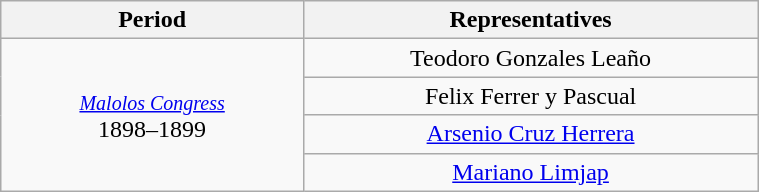<table class="wikitable" style="text-align:center; width:40%;">
<tr>
<th width="40%">Period</th>
<th>Representatives</th>
</tr>
<tr>
<td rowspan="4"><small><em><a href='#'>Malolos Congress</a></em></small><br>1898–1899</td>
<td>Teodoro Gonzales Leaño</td>
</tr>
<tr>
<td>Felix Ferrer y Pascual</td>
</tr>
<tr>
<td><a href='#'>Arsenio Cruz Herrera</a></td>
</tr>
<tr>
<td><a href='#'>Mariano Limjap</a></td>
</tr>
</table>
